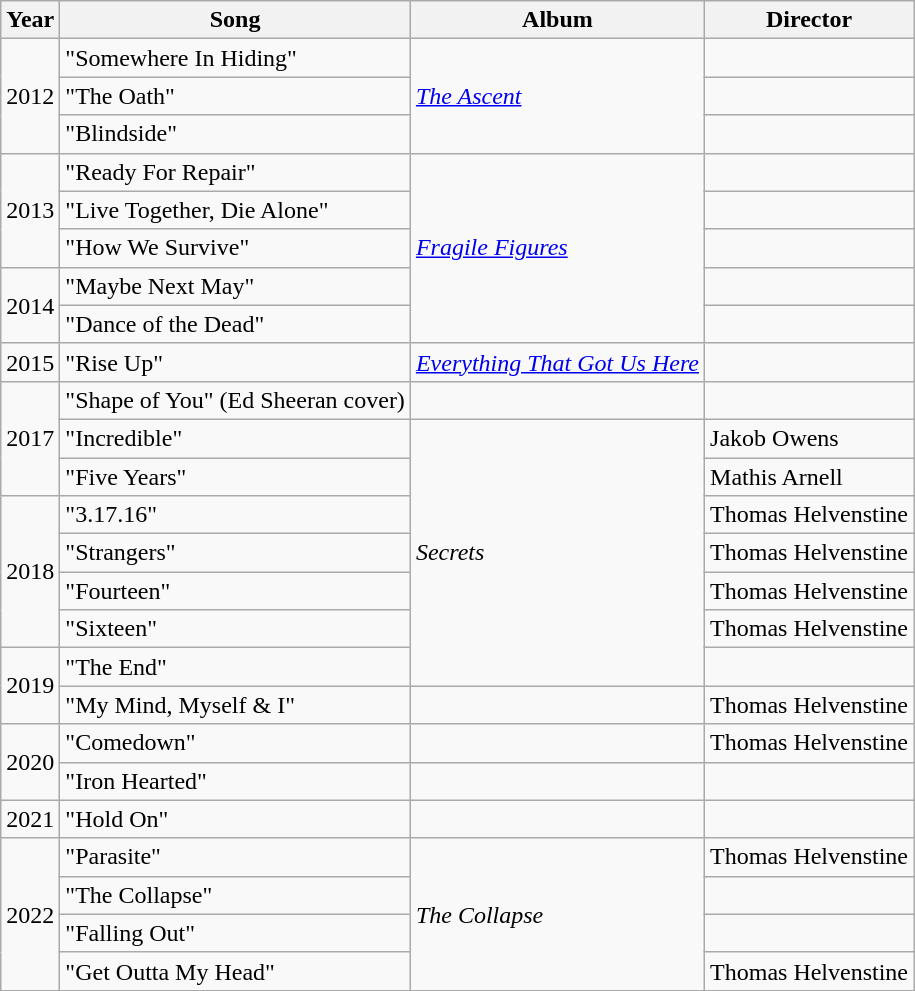<table class="wikitable">
<tr>
<th>Year</th>
<th>Song</th>
<th>Album</th>
<th>Director</th>
</tr>
<tr>
<td rowspan="3">2012</td>
<td>"Somewhere In Hiding"</td>
<td rowspan="3"><em><a href='#'>The Ascent</a></em></td>
<td></td>
</tr>
<tr>
<td>"The Oath"</td>
<td></td>
</tr>
<tr>
<td>"Blindside"</td>
<td></td>
</tr>
<tr>
<td rowspan="3">2013</td>
<td>"Ready For Repair"</td>
<td rowspan="5"><em><a href='#'>Fragile Figures</a></em></td>
<td></td>
</tr>
<tr>
<td>"Live Together, Die Alone"</td>
<td></td>
</tr>
<tr>
<td>"How We Survive"</td>
<td></td>
</tr>
<tr>
<td rowspan="2">2014</td>
<td>"Maybe Next May"</td>
<td></td>
</tr>
<tr>
<td>"Dance of the Dead"</td>
<td></td>
</tr>
<tr>
<td>2015</td>
<td>"Rise Up"</td>
<td><em><a href='#'>Everything That Got Us Here</a></em></td>
<td></td>
</tr>
<tr>
<td rowspan="3">2017</td>
<td>"Shape of You" (Ed Sheeran cover)</td>
<td></td>
<td></td>
</tr>
<tr>
<td>"Incredible"</td>
<td rowspan="7"><em>Secrets</em></td>
<td>Jakob Owens</td>
</tr>
<tr>
<td>"Five Years"</td>
<td>Mathis Arnell</td>
</tr>
<tr>
<td rowspan="4">2018</td>
<td>"3.17.16"</td>
<td>Thomas Helvenstine</td>
</tr>
<tr>
<td>"Strangers"</td>
<td>Thomas Helvenstine</td>
</tr>
<tr>
<td>"Fourteen"</td>
<td>Thomas Helvenstine</td>
</tr>
<tr>
<td>"Sixteen"</td>
<td>Thomas Helvenstine</td>
</tr>
<tr>
<td rowspan="2">2019</td>
<td>"The End"</td>
<td></td>
</tr>
<tr>
<td>"My Mind, Myself & I"</td>
<td></td>
<td>Thomas Helvenstine</td>
</tr>
<tr>
<td rowspan="2">2020</td>
<td>"Comedown"</td>
<td></td>
<td>Thomas Helvenstine</td>
</tr>
<tr>
<td>"Iron Hearted"</td>
<td></td>
<td></td>
</tr>
<tr>
<td>2021</td>
<td>"Hold On"</td>
<td></td>
<td></td>
</tr>
<tr>
<td rowspan="4">2022</td>
<td>"Parasite"</td>
<td rowspan="4"><em>The Collapse</em></td>
<td>Thomas Helvenstine</td>
</tr>
<tr>
<td>"The Collapse"</td>
<td></td>
</tr>
<tr>
<td>"Falling Out"</td>
<td></td>
</tr>
<tr>
<td>"Get Outta My Head"</td>
<td>Thomas Helvenstine</td>
</tr>
<tr>
</tr>
</table>
